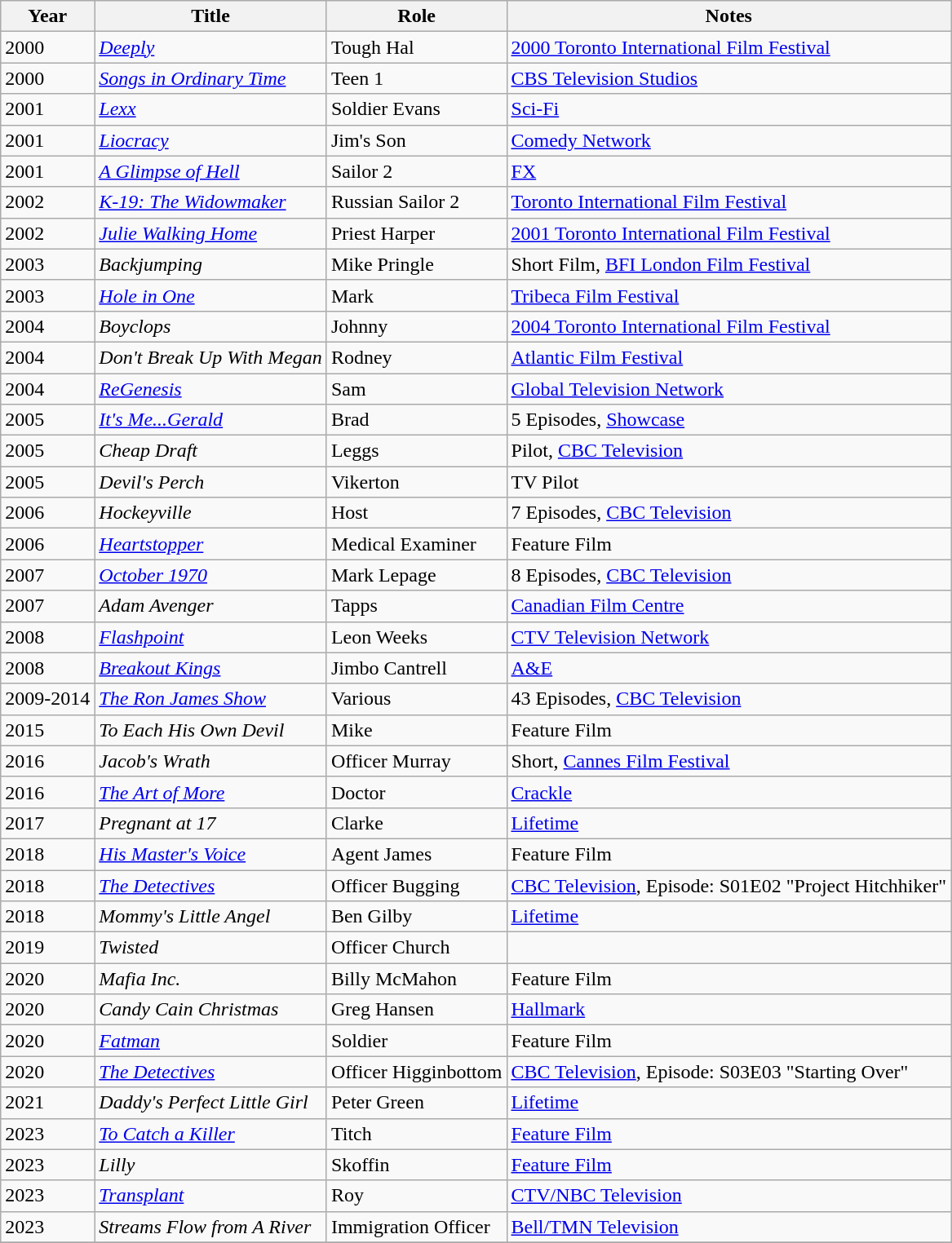<table class="wikitable sortable">
<tr>
<th>Year</th>
<th>Title</th>
<th>Role</th>
<th class="unsortable">Notes</th>
</tr>
<tr>
<td>2000</td>
<td><em><a href='#'>Deeply</a></em></td>
<td>Tough Hal</td>
<td><a href='#'>2000 Toronto International Film Festival</a></td>
</tr>
<tr>
<td>2000</td>
<td><em><a href='#'>Songs in Ordinary Time</a></em></td>
<td>Teen 1</td>
<td><a href='#'>CBS Television Studios</a></td>
</tr>
<tr>
<td>2001</td>
<td><em><a href='#'>Lexx</a></em></td>
<td>Soldier Evans</td>
<td><a href='#'>Sci-Fi</a></td>
</tr>
<tr>
<td>2001</td>
<td><em><a href='#'>Liocracy</a></em></td>
<td>Jim's Son</td>
<td><a href='#'>Comedy Network</a></td>
</tr>
<tr>
<td>2001</td>
<td data-sort-value="Glimpse of Hell, A"><em><a href='#'>A Glimpse of Hell</a></em></td>
<td>Sailor 2</td>
<td><a href='#'>FX</a></td>
</tr>
<tr>
<td>2002</td>
<td><em><a href='#'>K-19: The Widowmaker</a></em></td>
<td>Russian Sailor 2</td>
<td><a href='#'>Toronto International Film Festival</a></td>
</tr>
<tr>
<td>2002</td>
<td><em><a href='#'>Julie Walking Home</a></em></td>
<td>Priest Harper</td>
<td><a href='#'>2001 Toronto International Film Festival</a></td>
</tr>
<tr>
<td>2003</td>
<td><em>Backjumping</em></td>
<td>Mike Pringle</td>
<td>Short Film, <a href='#'>BFI London Film Festival</a></td>
</tr>
<tr>
<td>2003</td>
<td><em><a href='#'>Hole in One</a></em></td>
<td>Mark</td>
<td><a href='#'>Tribeca Film Festival</a></td>
</tr>
<tr>
<td>2004</td>
<td><em>Boyclops</em></td>
<td>Johnny</td>
<td><a href='#'>2004 Toronto International Film Festival</a></td>
</tr>
<tr>
<td>2004</td>
<td><em>Don't Break Up With Megan</em></td>
<td>Rodney</td>
<td><a href='#'>Atlantic Film Festival</a></td>
</tr>
<tr>
<td>2004</td>
<td><em><a href='#'>ReGenesis</a></em></td>
<td>Sam</td>
<td><a href='#'>Global Television Network</a></td>
</tr>
<tr>
<td>2005</td>
<td><em><a href='#'>It's Me...Gerald</a></em></td>
<td>Brad</td>
<td>5 Episodes, <a href='#'>Showcase</a></td>
</tr>
<tr>
<td>2005</td>
<td><em>Cheap Draft</em></td>
<td>Leggs</td>
<td>Pilot, <a href='#'>CBC Television</a></td>
</tr>
<tr>
<td>2005</td>
<td><em>Devil's Perch</em></td>
<td>Vikerton</td>
<td>TV Pilot</td>
</tr>
<tr>
<td>2006</td>
<td><em>Hockeyville</em></td>
<td>Host</td>
<td>7 Episodes, <a href='#'>CBC Television</a></td>
</tr>
<tr>
<td>2006</td>
<td><em><a href='#'>Heartstopper</a></em></td>
<td>Medical Examiner</td>
<td>Feature Film</td>
</tr>
<tr>
<td>2007</td>
<td><em><a href='#'>October 1970</a></em></td>
<td>Mark Lepage</td>
<td>8 Episodes, <a href='#'>CBC Television</a></td>
</tr>
<tr>
<td>2007</td>
<td><em>Adam Avenger</em></td>
<td>Tapps</td>
<td><a href='#'>Canadian Film Centre</a></td>
</tr>
<tr>
<td>2008</td>
<td><em><a href='#'>Flashpoint</a></em></td>
<td>Leon Weeks</td>
<td><a href='#'>CTV Television Network</a></td>
</tr>
<tr>
<td>2008</td>
<td><em><a href='#'>Breakout Kings</a></em></td>
<td>Jimbo Cantrell</td>
<td><a href='#'>A&E</a></td>
</tr>
<tr>
<td>2009-2014</td>
<td data-sort-value="Ron James Show, The"><em><a href='#'>The Ron James Show</a></em></td>
<td>Various</td>
<td>43 Episodes, <a href='#'>CBC Television</a></td>
</tr>
<tr>
<td>2015</td>
<td><em>To Each His Own Devil</em></td>
<td>Mike</td>
<td>Feature Film</td>
</tr>
<tr>
<td>2016</td>
<td><em>Jacob's Wrath</em></td>
<td>Officer Murray</td>
<td>Short, <a href='#'>Cannes Film Festival</a></td>
</tr>
<tr>
<td>2016</td>
<td data-sort-value="Art of More, The"><em><a href='#'>The Art of More</a></em></td>
<td>Doctor</td>
<td><a href='#'>Crackle</a></td>
</tr>
<tr>
<td>2017</td>
<td><em>Pregnant at 17</em></td>
<td>Clarke</td>
<td><a href='#'>Lifetime</a></td>
</tr>
<tr>
<td>2018</td>
<td><em><a href='#'>His Master's Voice</a></em></td>
<td>Agent James</td>
<td>Feature Film</td>
</tr>
<tr>
<td>2018</td>
<td data-sort-value="Detectives 1, The"><em><a href='#'>The Detectives</a></em></td>
<td>Officer Bugging</td>
<td><a href='#'>CBC Television</a>, Episode: S01E02 "Project Hitchhiker"</td>
</tr>
<tr>
<td>2018</td>
<td><em>Mommy's Little Angel</em></td>
<td>Ben Gilby</td>
<td><a href='#'>Lifetime</a></td>
</tr>
<tr>
<td>2019</td>
<td><em>Twisted</em></td>
<td>Officer Church</td>
<td></td>
</tr>
<tr>
<td>2020</td>
<td><em>Mafia Inc.</em></td>
<td>Billy McMahon</td>
<td>Feature Film</td>
</tr>
<tr>
<td>2020</td>
<td><em>Candy Cain Christmas</em></td>
<td>Greg Hansen</td>
<td><a href='#'>Hallmark</a></td>
</tr>
<tr>
<td>2020</td>
<td><em><a href='#'>Fatman</a></em></td>
<td>Soldier</td>
<td>Feature Film</td>
</tr>
<tr>
<td>2020</td>
<td data-sort-value="Detectives, The"><em><a href='#'>The Detectives</a></em></td>
<td>Officer Higginbottom</td>
<td><a href='#'>CBC Television</a>, Episode: S03E03 "Starting Over"</td>
</tr>
<tr>
<td>2021</td>
<td><em>Daddy's Perfect Little Girl</em></td>
<td>Peter Green</td>
<td><a href='#'>Lifetime</a></td>
</tr>
<tr>
<td>2023</td>
<td><em><a href='#'>To Catch a Killer</a></em></td>
<td>Titch</td>
<td><a href='#'>Feature Film</a></td>
</tr>
<tr>
<td>2023</td>
<td><em>Lilly</em></td>
<td>Skoffin</td>
<td><a href='#'>Feature Film</a></td>
</tr>
<tr>
<td>2023</td>
<td><em><a href='#'>Transplant</a></em></td>
<td>Roy</td>
<td><a href='#'>CTV/NBC Television</a></td>
</tr>
<tr>
<td>2023</td>
<td><em>Streams Flow from A River</em></td>
<td>Immigration Officer</td>
<td><a href='#'>Bell/TMN Television</a></td>
</tr>
<tr>
</tr>
</table>
